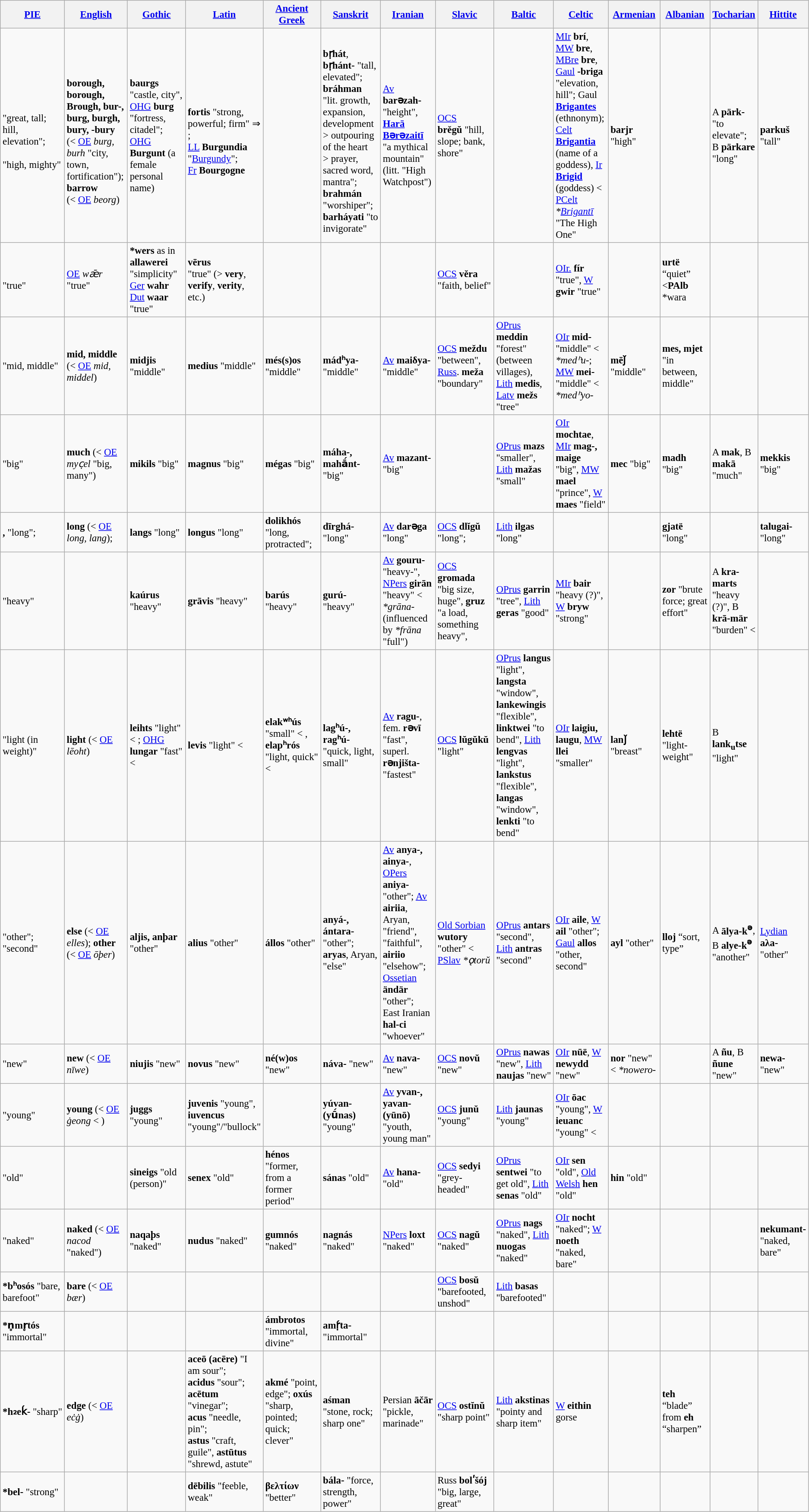<table class="wikitable sticky-header" style="font-size:95%;">
<tr>
<th width="10%"><a href='#'>PIE</a></th>
<th width="8%"><a href='#'>English</a></th>
<th width="8%"><a href='#'>Gothic</a></th>
<th width="8%"><a href='#'>Latin</a></th>
<th width="8%"><a href='#'>Ancient Greek</a></th>
<th width="8%"><a href='#'>Sanskrit</a></th>
<th width="7%"><a href='#'>Iranian</a></th>
<th width="8%"><a href='#'>Slavic</a></th>
<th width="8%"><a href='#'>Baltic</a></th>
<th width="7%"><a href='#'>Celtic</a></th>
<th width="7%"><a href='#'>Armenian</a></th>
<th width="7%"><a href='#'>Albanian</a></th>
<th width="7%"><a href='#'>Tocharian</a></th>
<th width="7%"><a href='#'>Hittite</a></th>
</tr>
<tr>
<td><br><strong></strong><br>"great, tall; hill, elevation";<br>
<strong></strong><br>"high, mighty"<br>
<br></td>
<td><br><strong>borough, borough, Brough, bur-, burg, burgh, bury, -bury</strong> <br> (< <a href='#'>OE</a> <em>burg, burh</em> "city, town, fortification");<br>
<strong>barrow</strong> <br> (< <a href='#'>OE</a> <em>beorg</em>)</td>
<td><strong>baurgs</strong> "castle, city", <a href='#'>OHG</a> <strong>burg</strong> "fortress, citadel";<br><a href='#'>OHG</a> <strong>Burgunt</strong> (a female personal name)</td>
<td><br><strong>fortis</strong> "strong, powerful; firm" ⇒<br> ;<br>
<a href='#'>LL</a> <strong>Burgundia</strong> "<a href='#'>Burgundy</a>";<br>
<a href='#'>Fr</a> <strong>Bourgogne</strong></td>
<td></td>
<td><br><strong>bṛhát</strong>, <strong>bṛhánt-</strong> "tall, elevated";<br>
<strong>bráhman</strong> "lit. growth, expansion, development<br> > outpouring of the heart<br> > prayer, sacred word, mantra"; <strong>brahmán</strong> "worshiper";<br>
<strong>barháyati</strong> "to invigorate"</td>
<td><a href='#'>Av</a> <strong>barəzah‑</strong> "height", <strong><a href='#'>Harā <u>Bərəzaitī</u></a></strong> "a mythical mountain" (litt. "High Watchpost")</td>
<td><a href='#'>OCS</a><br><strong>brěgŭ</strong> "hill, slope; bank, shore"</td>
<td></td>
<td><a href='#'>MIr</a> <strong>brí</strong>, <a href='#'>MW</a> <strong>bre</strong>, <a href='#'>MBre</a> <strong>bre</strong>, <a href='#'>Gaul</a> <strong>-briga</strong> "elevation, hill"; Gaul <strong><a href='#'>Brigantes</a></strong> (ethnonym); <a href='#'>Celt</a> <strong><a href='#'>Brigantia</a></strong> (name of a goddess), <a href='#'>Ir</a> <strong><a href='#'>Brigid</a></strong> (goddess) < <a href='#'>PCelt</a> <em>*<a href='#'>Brigantī</a></em> "The High One"</td>
<td><strong>barjr</strong> "high"</td>
<td></td>
<td>A <strong>pärk-</strong> "to elevate"; B <strong>pärkare</strong> "long"</td>
<td><strong>parkuš</strong> "tall"</td>
</tr>
<tr>
<td> <strong></strong><br> "true" <br></td>
<td><a href='#'>OE</a> <em>wǣr</em> "true"</td>
<td><strong>*wers</strong> as in <strong>allawerei</strong> "simplicity"<br> <a href='#'>Ger</a> <strong>wahr</strong><br> <a href='#'>Dut</a> <strong>waar</strong><br> "true"</td>
<td><strong>vērus</strong><br> "true" (> <strong>very</strong>, <strong>verify</strong>, <strong>verity</strong>, etc.)</td>
<td></td>
<td></td>
<td></td>
<td><a href='#'>OCS</a> <strong>věra</strong> "faith, belief"</td>
<td></td>
<td><a href='#'>OIr.</a> <strong>fír</strong> "true", <a href='#'>W</a> <strong>gwir</strong> "true"</td>
<td></td>
<td><strong>urtë</strong> “quiet” <<strong>PAlb</strong> *wara</td>
<td></td>
<td></td>
</tr>
<tr>
<td><strong></strong> "mid, middle"</td>
<td><strong>mid, middle</strong> (< <a href='#'>OE</a> <em>mid, middel</em>)</td>
<td><strong>midjis</strong> "middle"</td>
<td><strong>medius</strong> "middle"</td>
<td><strong>més(s)os</strong> "middle"</td>
<td><strong>mádʰya-</strong> "middle"</td>
<td><a href='#'>Av</a> <strong>maiδya-</strong> "middle"</td>
<td><a href='#'>OCS</a> <strong>meždu</strong> "between", <a href='#'>Russ</a>. <strong>meža</strong> "boundary"</td>
<td><a href='#'>OPrus</a> <strong>meddin</strong> "forest" (between villages), <a href='#'>Lith</a> <strong>medis</strong>, <a href='#'>Latv</a> <strong>mežs</strong> "tree"</td>
<td><a href='#'>OIr</a> <strong>mid-</strong> "middle" < <em>*medʰu-</em>; <a href='#'>MW</a> <strong>mei-</strong> "middle" < <em>*medʰyo-</em></td>
<td><strong>mēǰ</strong> "middle"</td>
<td><strong>mes, mjet</strong> "in between, middle"</td>
<td></td>
<td></td>
</tr>
<tr>
<td><strong></strong> "big"</td>
<td><strong>much</strong> (< <a href='#'>OE</a> <em>myc̣el</em> "big, many")</td>
<td><strong>mikils</strong> "big"</td>
<td><strong>magnus</strong> "big"</td>
<td><strong>mégas</strong> "big"</td>
<td><strong>máha-, mahā́nt-</strong> "big"</td>
<td><a href='#'>Av</a> <strong>mazant-</strong> "big"</td>
<td></td>
<td><a href='#'>OPrus</a> <strong>mazs</strong> "smaller", <a href='#'>Lith</a> <strong>mažas</strong> "small"</td>
<td><a href='#'>OIr</a> <strong>mochtae</strong>, <a href='#'>MIr</a> <strong>mag-, maige</strong> "big", <a href='#'>MW</a> <strong>mael</strong> "prince", <a href='#'>W</a> <strong>maes</strong> "field"</td>
<td><strong>mec</strong> "big"</td>
<td><strong>madh</strong> "big"</td>
<td>A <strong>mak</strong>, B <strong>makā</strong> "much"</td>
<td><strong>mekkis</strong> "big"</td>
</tr>
<tr>
<td><strong>, </strong> "long";</td>
<td><strong>long</strong> (< <a href='#'>OE</a> <em>long, lang</em>);<br></td>
<td><strong>langs</strong> "long"</td>
<td><strong>longus</strong> "long"</td>
<td><strong>dolikhós</strong> "long, protracted";<br></td>
<td><strong>dīrghá-</strong> "long"</td>
<td><a href='#'>Av</a> <strong>darəga</strong> "long"</td>
<td><a href='#'>OCS</a> <strong>dlĭgŭ</strong> "long";<br></td>
<td><a href='#'>Lith</a> <strong>ilgas</strong> "long"</td>
<td></td>
<td></td>
<td><strong>gjatë</strong> "long"</td>
<td></td>
<td><strong>talugai-</strong> "long"</td>
</tr>
<tr>
<td><strong></strong> "heavy"</td>
<td></td>
<td><strong>kaúrus</strong> "heavy"</td>
<td><strong>grāvis</strong> "heavy"</td>
<td><strong>barús</strong> "heavy"</td>
<td><strong>gurú-</strong> "heavy"</td>
<td><a href='#'>Av</a> <strong>gouru-</strong> "heavy-", <a href='#'>NPers</a> <strong>girān</strong> "heavy" < <em>*grāna-</em> (influenced by <em>*frāna</em> "full")</td>
<td><a href='#'>OCS</a> <strong>gromada</strong> "big size, huge", <strong>gruz</strong> "a load, something heavy",</td>
<td><a href='#'>OPrus</a> <strong>garrin</strong> "tree", <a href='#'>Lith</a> <strong>geras</strong> "good"</td>
<td><a href='#'>MIr</a> <strong>bair</strong> "heavy (?)", <a href='#'>W</a> <strong>bryw</strong> "strong"</td>
<td></td>
<td><strong>zor</strong> "brute force; great effort"</td>
<td>A <strong>kra-marts</strong> "heavy (?)", B <strong>krā-mär</strong> "burden" < <em></em></td>
<td></td>
</tr>
<tr>
<td><strong></strong> "light (in weight)"</td>
<td><strong>light</strong> (< <a href='#'>OE</a> <em>lēoht</em>)</td>
<td><strong>leihts</strong> "light" < <em></em>; <a href='#'>OHG</a> <strong>lungar</strong> "fast" < <em></em></td>
<td><strong>levis</strong> "light" < <em></em></td>
<td><strong>elakʷʰús</strong> "small" < <em></em>, <strong>elapʰrós</strong> "light, quick" < <em></em></td>
<td><strong>lagʰú-, ragʰú-</strong> "quick, light, small"</td>
<td><a href='#'>Av</a> <strong>ragu-</strong>, fem. <strong>rǝvī</strong> "fast", superl. <strong>rǝnjišta-</strong> "fastest"</td>
<td><a href='#'>OCS</a> <strong>lŭgŭkŭ</strong> "light"</td>
<td><a href='#'>OPrus</a> <strong>langus</strong> "light", <strong>langsta</strong> "window", <strong>lankewingis</strong> "flexible", <strong>linktwei</strong> "to bend", <a href='#'>Lith</a> <strong>lengvas</strong> "light", <strong>lankstus</strong> "flexible", <strong>langas</strong> "window", <strong>lenkti</strong> "to bend"</td>
<td><a href='#'>OIr</a> <strong>laigiu, laugu</strong>, <a href='#'>MW</a> <strong>llei</strong> "smaller"</td>
<td><strong>lanǰ</strong> "breast"</td>
<td><strong>lehtë</strong> "light-weight"</td>
<td>B <strong>lank<sub>u</sub>tse</strong> "light"</td>
<td></td>
</tr>
<tr>
<td><strong></strong> "other"; <strong></strong> "second"</td>
<td><strong>else</strong> (< <a href='#'>OE</a> <em>elles</em>); <strong>other</strong> (< <a href='#'>OE</a> <em>ōþer</em>)</td>
<td><strong>aljis, anþar</strong> "other"</td>
<td><strong>alius</strong> "other"</td>
<td><strong>állos</strong> "other"</td>
<td><strong>anyá-, ántara-</strong> "other"; <strong>aryas</strong>, Aryan, "else"</td>
<td><a href='#'>Av</a> <strong>anya-, ainya-</strong>, <a href='#'>OPers</a> <strong>aniya-</strong> "other"; <a href='#'>Av</a> <strong>airiia</strong>, Aryan, "friend", "faithful", <strong>airiio</strong> "elsehow"; <a href='#'>Ossetian</a> <strong>ändär</strong> "other"; East Iranian <strong>hal-ci</strong> "whoever"</td>
<td><a href='#'>Old Sorbian</a> <strong>wutory</strong> "other" < <a href='#'>PSlav</a> <em>*ǫtorŭ</em></td>
<td><a href='#'>OPrus</a> <strong>antars</strong> "second", <a href='#'>Lith</a> <strong>antras</strong> "second"</td>
<td><a href='#'>OIr</a> <strong>aile</strong>, <a href='#'>W</a> <strong>ail</strong> "other";<br><a href='#'>Gaul</a> <strong>allos</strong> "other, second"</td>
<td><strong>ayl</strong> "other"</td>
<td><strong>lloj</strong> “sort, type”</td>
<td>A <strong>ālya-k<sup>ə</sup></strong>, B <strong>alye-k<sup>ə</sup></strong> "another"</td>
<td><a href='#'>Lydian</a> <strong>aλa-</strong> "other"</td>
</tr>
<tr>
<td><strong></strong> "new"</td>
<td><strong>new</strong> (< <a href='#'>OE</a> <em>nīwe</em>)</td>
<td><strong>niujis</strong> "new"</td>
<td><strong>novus</strong> "new"</td>
<td><strong>né(w)os</strong> "new"</td>
<td><strong>náva-</strong> "new"</td>
<td><a href='#'>Av</a> <strong>nava-</strong> "new"</td>
<td><a href='#'>OCS</a> <strong>novŭ</strong> "new"</td>
<td><a href='#'>OPrus</a> <strong>nawas</strong> "new", <a href='#'>Lith</a> <strong>naujas</strong> "new"</td>
<td><a href='#'>OIr</a> <strong>nūë</strong>, <a href='#'>W</a> <strong>newydd</strong> "new"</td>
<td><strong>nor</strong> "new" < <em>*nowero-</em></td>
<td></td>
<td>A <strong>ñu</strong>, B <strong>ñune</strong> "new"</td>
<td><strong>newa-</strong> "new"</td>
</tr>
<tr>
<td><strong></strong> "young"</td>
<td><strong>young</strong> (< <a href='#'>OE</a> <em>ġeong</em> < <em></em>)</td>
<td><strong>juggs</strong> "young"</td>
<td><strong>juvenis</strong> "young", <strong>iuvencus</strong> "young"/"bullock"</td>
<td></td>
<td><strong>yúvan- (yū́nas)</strong> "young"</td>
<td><a href='#'>Av</a> <strong>yvan-, yavan- (yūnō)</strong> "youth, young man"</td>
<td><a href='#'>OCS</a> <strong>junŭ</strong> "young"</td>
<td><a href='#'>Lith</a> <strong>jaunas</strong> "young"</td>
<td><a href='#'>OIr</a> <strong>ōac</strong> "young", <a href='#'>W</a> <strong>ieuanc</strong> "young" < <em></em></td>
<td></td>
<td></td>
<td></td>
<td></td>
</tr>
<tr>
<td><strong></strong> "old"</td>
<td></td>
<td><strong>sineigs</strong> "old (person)"</td>
<td><strong>senex</strong> "old"</td>
<td><strong>hénos</strong> "former, from a former period"</td>
<td><strong>sánas</strong> "old"</td>
<td><a href='#'>Av</a> <strong>hana-</strong> "old"</td>
<td><a href='#'>OCS</a> <strong>sedyi</strong> "grey-headed"</td>
<td><a href='#'>OPrus</a> <strong>sentwei</strong> "to get old", <a href='#'>Lith</a> <strong>senas</strong> "old"</td>
<td><a href='#'>OIr</a> <strong>sen</strong> "old", <a href='#'>Old Welsh</a> <strong>hen</strong> "old"</td>
<td><strong>hin</strong> "old"</td>
<td></td>
<td></td>
<td></td>
</tr>
<tr>
<td><strong></strong> "naked"</td>
<td><strong>naked</strong> (< <a href='#'>OE</a> <em>nacod</em> "naked")</td>
<td><strong>naqaþs</strong> "naked"</td>
<td><strong>nudus</strong> "naked"</td>
<td><strong>gumnós</strong> "naked"</td>
<td><strong>nagnás</strong> "naked"</td>
<td><a href='#'>NPers</a> <strong>loxt</strong> "naked"</td>
<td><a href='#'>OCS</a> <strong>nagŭ</strong> "naked"</td>
<td><a href='#'>OPrus</a> <strong>nags</strong> "naked", <a href='#'>Lith</a> <strong>nuogas</strong> "naked"</td>
<td><a href='#'>OIr</a> <strong>nocht</strong> "naked"; <a href='#'>W</a> <strong>noeth</strong> "naked, bare"</td>
<td></td>
<td></td>
<td></td>
<td><strong>nekumant-</strong> "naked, bare"</td>
</tr>
<tr>
<td><strong>*bʰosós</strong> "bare, barefoot"</td>
<td><strong>bare</strong> (< <a href='#'>OE</a> <em>bær</em>)</td>
<td></td>
<td></td>
<td></td>
<td></td>
<td></td>
<td><a href='#'>OCS</a> <strong>bosŭ</strong> "barefooted, unshod"</td>
<td><a href='#'>Lith</a> <strong>basas</strong> "barefooted"</td>
<td></td>
<td></td>
<td></td>
<td></td>
<td></td>
</tr>
<tr>
<td><strong>*n̥mr̥tós</strong> "immortal"</td>
<td></td>
<td></td>
<td></td>
<td><strong>ámbrotos</strong> "immortal, divine"</td>
<td><strong>amṛ́ta-</strong> "immortal"</td>
<td></td>
<td></td>
<td></td>
<td></td>
<td></td>
<td></td>
<td></td>
<td></td>
</tr>
<tr>
<td><strong>*h₂eḱ-</strong> "sharp"</td>
<td><strong>edge</strong> (< <a href='#'>OE</a> <em>eċġ</em>)</td>
<td></td>
<td><strong>aceō (acēre)</strong> "I am sour"; <br><strong>acidus</strong> "sour";<br> <strong>acētum</strong> "vinegar";<br> <strong>acus</strong> "needle, pin";<br> <strong>astus</strong> "craft, guile", <strong>astūtus</strong> "shrewd, astute"</td>
<td><strong>akmé</strong> "point, edge"; <strong>oxús</strong> "sharp, pointed; quick; clever"</td>
<td><strong>aśman</strong> "stone, rock; sharp one"</td>
<td>Persian <strong>āčār</strong> "pickle, marinade"</td>
<td><a href='#'>OCS</a> <strong>ostĭnŭ</strong> "sharp point"</td>
<td><a href='#'>Lith</a> <strong>akstinas</strong> "pointy and sharp item"</td>
<td><a href='#'>W</a> <strong>eithin</strong> gorse</td>
<td></td>
<td><strong>teh</strong> “blade” from <strong>eh</strong> “sharpen”</td>
<td></td>
<td></td>
</tr>
<tr>
<td><strong>*bel-</strong> "strong"</td>
<td></td>
<td></td>
<td><strong>dēbilis</strong> "feeble, weak"</td>
<td><strong>βελτίων</strong> "better"</td>
<td><strong>bála-</strong> "force, strength, power"</td>
<td></td>
<td>Russ <strong>bolʹšój</strong> "big, large, great"</td>
<td></td>
<td></td>
<td></td>
<td></td>
<td></td>
<td></td>
</tr>
</table>
